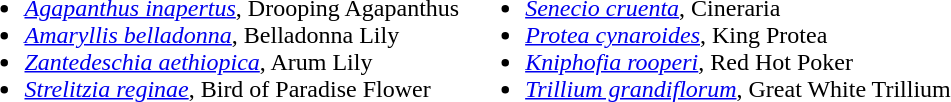<table>
<tr valign=top>
<td><br><ul><li><em><a href='#'>Agapanthus inapertus</a></em>, Drooping Agapanthus</li><li><em><a href='#'>Amaryllis belladonna</a></em>, Belladonna Lily</li><li><em><a href='#'>Zantedeschia aethiopica</a></em>, Arum Lily</li><li><em><a href='#'>Strelitzia reginae</a></em>, Bird of Paradise Flower</li></ul></td>
<td><br><ul><li><em><a href='#'>Senecio cruenta</a></em>, Cineraria</li><li><em><a href='#'>Protea cynaroides</a></em>, King Protea</li><li><em><a href='#'>Kniphofia rooperi</a></em>, Red Hot Poker</li><li><em><a href='#'>Trillium grandiflorum</a></em>, Great White Trillium</li></ul></td>
</tr>
</table>
